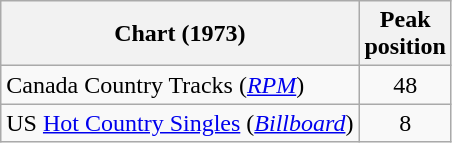<table class="wikitable">
<tr>
<th>Chart (1973)</th>
<th>Peak <br>position</th>
</tr>
<tr>
<td>Canada Country Tracks (<a href='#'><em>RPM</em></a>)</td>
<td style="text-align:center;">48</td>
</tr>
<tr>
<td>US <a href='#'>Hot Country Singles</a> (<em><a href='#'>Billboard</a></em>)</td>
<td style="text-align:center;">8</td>
</tr>
</table>
